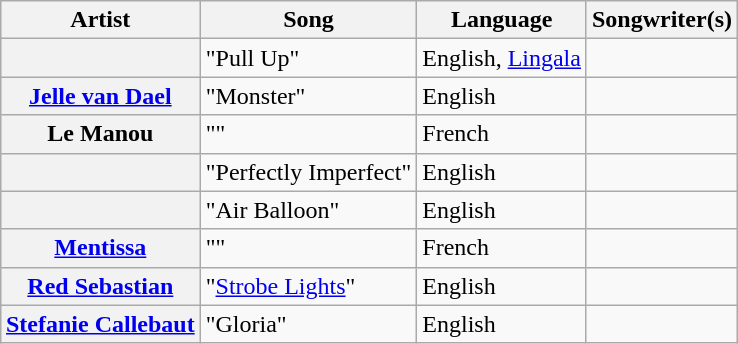<table class="sortable wikitable plainrowheaders" style="margin: 1em auto 1em auto;">
<tr>
<th>Artist</th>
<th>Song</th>
<th>Language</th>
<th class="unsortable">Songwriter(s)</th>
</tr>
<tr>
<th scope="row"></th>
<td>"Pull Up"</td>
<td>English, <a href='#'>Lingala</a></td>
<td></td>
</tr>
<tr>
<th scope="row"><a href='#'>Jelle van Dael</a></th>
<td>"Monster"</td>
<td>English</td>
<td></td>
</tr>
<tr>
<th scope="row">Le Manou</th>
<td>""</td>
<td>French</td>
<td></td>
</tr>
<tr>
<th scope="row"></th>
<td>"Perfectly Imperfect"</td>
<td>English</td>
<td></td>
</tr>
<tr>
<th scope="row"></th>
<td>"Air Balloon"</td>
<td>English</td>
<td></td>
</tr>
<tr>
<th scope="row"><a href='#'>Mentissa</a></th>
<td>""</td>
<td>French</td>
<td></td>
</tr>
<tr>
<th scope="row"><a href='#'>Red Sebastian</a></th>
<td>"<a href='#'>Strobe Lights</a>"</td>
<td>English</td>
<td></td>
</tr>
<tr>
<th scope="row"><a href='#'>Stefanie Callebaut</a></th>
<td>"Gloria"</td>
<td>English</td>
<td></td>
</tr>
</table>
